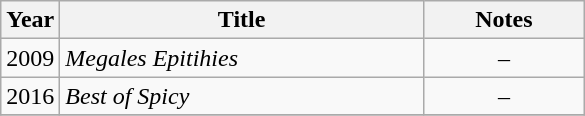<table class="wikitable">
<tr>
<th width="25">Year</th>
<th width="235">Title</th>
<th width="100">Notes</th>
</tr>
<tr>
<td align="left">2009</td>
<td align="left"><em>Megales Epitihies</em></td>
<td align="center">–</td>
</tr>
<tr>
<td align="left">2016</td>
<td align="left"><em>Best of Spicy</em></td>
<td align="center">–</td>
</tr>
<tr>
</tr>
</table>
